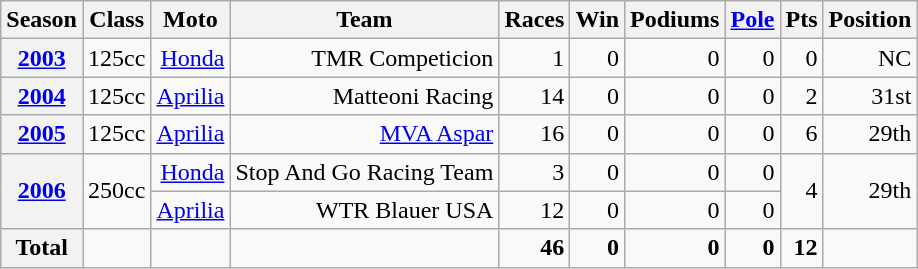<table class="wikitable">
<tr>
<th>Season</th>
<th>Class</th>
<th>Moto</th>
<th>Team</th>
<th>Races</th>
<th>Win</th>
<th>Podiums</th>
<th><a href='#'>Pole</a></th>
<th>Pts</th>
<th>Position</th>
</tr>
<tr align="right">
<th><a href='#'>2003</a></th>
<td>125cc</td>
<td><a href='#'>Honda</a></td>
<td>TMR Competicion</td>
<td>1</td>
<td>0</td>
<td>0</td>
<td>0</td>
<td>0</td>
<td>NC</td>
</tr>
<tr align="right">
<th><a href='#'>2004</a></th>
<td>125cc</td>
<td><a href='#'>Aprilia</a></td>
<td>Matteoni Racing</td>
<td>14</td>
<td>0</td>
<td>0</td>
<td>0</td>
<td>2</td>
<td>31st</td>
</tr>
<tr align="right">
<th><a href='#'>2005</a></th>
<td>125cc</td>
<td><a href='#'>Aprilia</a></td>
<td><a href='#'>MVA Aspar</a></td>
<td>16</td>
<td>0</td>
<td>0</td>
<td>0</td>
<td>6</td>
<td>29th</td>
</tr>
<tr align="right">
<th rowspan=2><a href='#'>2006</a></th>
<td rowspan=2>250cc</td>
<td><a href='#'>Honda</a></td>
<td>Stop And Go Racing Team</td>
<td>3</td>
<td>0</td>
<td>0</td>
<td>0</td>
<td rowspan=2>4</td>
<td rowspan=2>29th</td>
</tr>
<tr align="right">
<td><a href='#'>Aprilia</a></td>
<td>WTR Blauer USA</td>
<td>12</td>
<td>0</td>
<td>0</td>
<td>0</td>
</tr>
<tr align="right">
<th>Total</th>
<td></td>
<td></td>
<td></td>
<td><strong>46</strong></td>
<td><strong>0</strong></td>
<td><strong>0</strong></td>
<td><strong>0</strong></td>
<td><strong>12</strong></td>
<td></td>
</tr>
</table>
